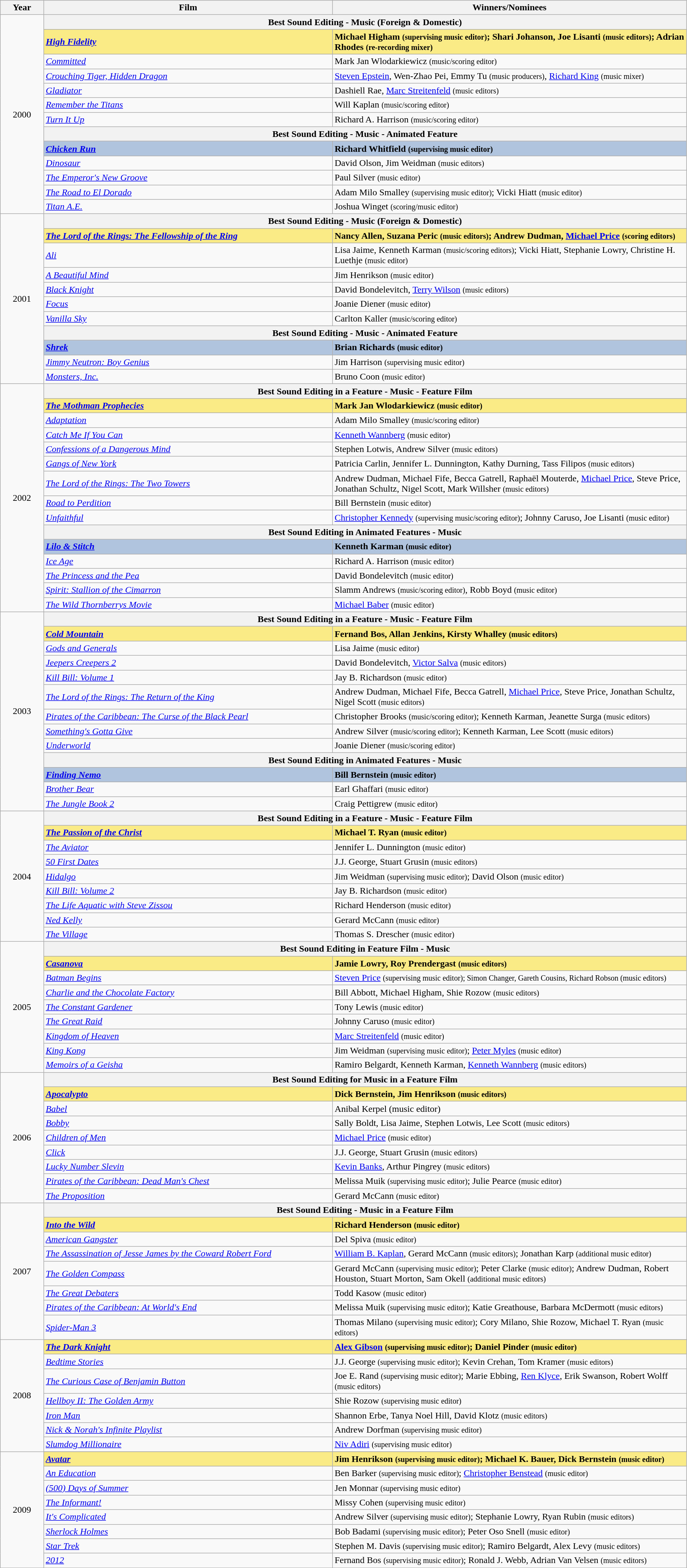<table class="wikitable" width="95%" cellpadding="5">
<tr>
<th width="6%">Year</th>
<th width="40%">Film</th>
<th width="49%">Winners/Nominees</th>
</tr>
<tr>
<td rowspan="13" style="text-align:center;">2000</td>
<th colspan="2">Best Sound Editing - Music (Foreign & Domestic)</th>
</tr>
<tr style="background:#FAEB86;"|>
<td><strong><em><a href='#'>High Fidelity</a></em></strong></td>
<td><strong>Michael Higham <small>(supervising music editor)</small>; Shari Johanson, Joe Lisanti <small>(music editors)</small>; Adrian Rhodes <small>(re-recording mixer)</small></strong></td>
</tr>
<tr>
<td><em><a href='#'>Committed</a></em></td>
<td>Mark Jan Wlodarkiewicz <small>(music/scoring editor)</small></td>
</tr>
<tr>
<td><em><a href='#'>Crouching Tiger, Hidden Dragon</a></em></td>
<td><a href='#'>Steven Epstein</a>, Wen-Zhao Pei, Emmy Tu <small>(music producers)</small>, <a href='#'>Richard King</a> <small>(music mixer)</small></td>
</tr>
<tr>
<td><em><a href='#'>Gladiator</a></em></td>
<td>Dashiell Rae, <a href='#'>Marc Streitenfeld</a> <small>(music editors)</small></td>
</tr>
<tr>
<td><em><a href='#'>Remember the Titans</a></em></td>
<td>Will Kaplan <small>(music/scoring editor)</small></td>
</tr>
<tr>
<td><em><a href='#'>Turn It Up</a></em></td>
<td>Richard A. Harrison <small>(music/scoring editor)</small></td>
</tr>
<tr>
<th colspan="2">Best Sound Editing - Music - Animated Feature</th>
</tr>
<tr style="background:#B0C4DE;"|>
<td><strong><em><a href='#'>Chicken Run</a></em></strong></td>
<td><strong>Richard Whitfield <small>(supervising music editor)</small></strong></td>
</tr>
<tr>
<td><em><a href='#'>Dinosaur</a></em></td>
<td>David Olson, Jim Weidman <small>(music editors)</small></td>
</tr>
<tr>
<td><em><a href='#'>The Emperor's New Groove</a></em></td>
<td>Paul Silver <small>(music editor)</small></td>
</tr>
<tr>
<td><em><a href='#'>The Road to El Dorado</a></em></td>
<td>Adam Milo Smalley <small>(supervising music editor)</small>; Vicki Hiatt <small>(music editor)</small></td>
</tr>
<tr>
<td><em><a href='#'>Titan A.E.</a></em></td>
<td>Joshua Winget <small>(scoring/music editor)</small></td>
</tr>
<tr>
<td rowspan=11 style="text-align:center">2001<br></td>
<th colspan="2">Best Sound Editing - Music (Foreign & Domestic)</th>
</tr>
<tr style="background:#FAEB86;"|>
<td><strong><em><a href='#'>The Lord of the Rings: The Fellowship of the Ring</a></em></strong></td>
<td><strong>Nancy Allen, Suzana Peric <small>(music editors)</small>; Andrew Dudman, <a href='#'>Michael Price</a> <small>(scoring editors)</small></strong></td>
</tr>
<tr>
<td><em><a href='#'>Ali</a></em></td>
<td>Lisa Jaime, Kenneth Karman <small>(music/scoring editors)</small>; Vicki Hiatt, Stephanie Lowry, Christine H. Luethje <small>(music editor)</small></td>
</tr>
<tr>
<td><em><a href='#'>A Beautiful Mind</a></em></td>
<td>Jim Henrikson <small>(music editor)</small></td>
</tr>
<tr>
<td><em><a href='#'>Black Knight</a></em></td>
<td>David Bondelevitch, <a href='#'>Terry Wilson</a> <small>(music editors)</small></td>
</tr>
<tr>
<td><em><a href='#'>Focus</a></em></td>
<td>Joanie Diener <small>(music editor)</small></td>
</tr>
<tr>
<td><em><a href='#'>Vanilla Sky</a></em></td>
<td>Carlton Kaller <small>(music/scoring editor)</small></td>
</tr>
<tr>
<th colspan="2">Best Sound Editing - Music - Animated Feature</th>
</tr>
<tr style="background:#B0C4DE;"|>
<td><strong><em><a href='#'>Shrek</a></em></strong></td>
<td><strong>Brian Richards <small>(music editor)</small></strong></td>
</tr>
<tr>
<td><em><a href='#'>Jimmy Neutron: Boy Genius</a></em></td>
<td>Jim Harrison <small>(supervising music editor)</small></td>
</tr>
<tr>
<td><em><a href='#'>Monsters, Inc.</a></em></td>
<td>Bruno Coon <small>(music editor)</small></td>
</tr>
<tr>
<td rowspan=15 style="text-align:center">2002<br></td>
<th colspan="2">Best Sound Editing in a Feature - Music - Feature Film</th>
</tr>
<tr style="background:#FAEB86;"|>
<td><strong><em><a href='#'>The Mothman Prophecies</a></em></strong></td>
<td><strong>Mark Jan Wlodarkiewicz <small>(music editor)</small></strong></td>
</tr>
<tr>
<td><em><a href='#'>Adaptation</a></em></td>
<td>Adam Milo Smalley <small>(music/scoring editor)</small></td>
</tr>
<tr>
<td><em><a href='#'>Catch Me If You Can</a></em></td>
<td><a href='#'>Kenneth Wannberg</a> <small>(music editor)</small></td>
</tr>
<tr>
<td><em><a href='#'>Confessions of a Dangerous Mind</a></em></td>
<td>Stephen Lotwis, Andrew Silver <small>(music editors)</small></td>
</tr>
<tr>
<td><em><a href='#'>Gangs of New York</a></em></td>
<td>Patricia Carlin, Jennifer L. Dunnington, Kathy Durning, Tass Filipos <small>(music editors)</small></td>
</tr>
<tr>
<td><em><a href='#'>The Lord of the Rings: The Two Towers</a></em></td>
<td>Andrew Dudman, Michael Fife, Becca Gatrell, Raphaël Mouterde, <a href='#'>Michael Price</a>, Steve Price, Jonathan Schultz, Nigel Scott, Mark Willsher <small>(music editors)</small></td>
</tr>
<tr>
<td><em><a href='#'>Road to Perdition</a></em></td>
<td>Bill Bernstein <small>(music editor)</small></td>
</tr>
<tr>
<td><em><a href='#'>Unfaithful</a></em></td>
<td><a href='#'>Christopher Kennedy</a> <small>(supervising music/scoring editor)</small>; Johnny Caruso, Joe Lisanti <small>(music editor)</small></td>
</tr>
<tr>
<th colspan="2">Best Sound Editing in Animated Features - Music</th>
</tr>
<tr style="background:#B0C4DE;"|>
<td><strong><em><a href='#'>Lilo & Stitch</a></em></strong></td>
<td><strong>Kenneth Karman <small>(music editor)</small></strong></td>
</tr>
<tr>
<td><em><a href='#'>Ice Age</a></em></td>
<td>Richard A. Harrison <small>(music editor)</small></td>
</tr>
<tr>
<td><em><a href='#'>The Princess and the Pea</a></em></td>
<td>David Bondelevitch <small>(music editor)</small></td>
</tr>
<tr>
<td><em><a href='#'>Spirit: Stallion of the Cimarron</a></em></td>
<td>Slamm Andrews <small>(music/scoring editor)</small>, Robb Boyd <small>(music editor)</small></td>
</tr>
<tr>
<td><em><a href='#'>The Wild Thornberrys Movie</a></em></td>
<td><a href='#'>Michael Baber</a> <small>(music editor)</small></td>
</tr>
<tr>
<td rowspan=13 style="text-align:center">2003<br></td>
<th colspan="2">Best Sound Editing in a Feature - Music - Feature Film</th>
</tr>
<tr style="background:#FAEB86;"|>
<td><strong><em><a href='#'>Cold Mountain</a></em></strong></td>
<td><strong>Fernand Bos, Allan Jenkins, Kirsty Whalley <small>(music editors)</small></strong></td>
</tr>
<tr>
<td><em><a href='#'>Gods and Generals</a></em></td>
<td>Lisa Jaime <small>(music editor)</small></td>
</tr>
<tr>
<td><em><a href='#'>Jeepers Creepers 2</a></em></td>
<td>David Bondelevitch, <a href='#'>Victor Salva</a> <small>(music editors)</small></td>
</tr>
<tr>
<td><em><a href='#'>Kill Bill: Volume 1</a></em></td>
<td>Jay B. Richardson <small>(music editor)</small></td>
</tr>
<tr>
<td><em><a href='#'>The Lord of the Rings: The Return of the King</a></em></td>
<td>Andrew Dudman, Michael Fife, Becca Gatrell, <a href='#'>Michael Price</a>, Steve Price, Jonathan Schultz, Nigel Scott <small>(music editors)</small></td>
</tr>
<tr>
<td><em><a href='#'>Pirates of the Caribbean: The Curse of the Black Pearl</a></em></td>
<td>Christopher Brooks <small>(music/scoring editor)</small>; Kenneth Karman, Jeanette Surga <small>(music editors)</small></td>
</tr>
<tr>
<td><em><a href='#'>Something's Gotta Give</a></em></td>
<td>Andrew Silver <small>(music/scoring editor)</small>; Kenneth Karman, Lee Scott <small>(music editors)</small></td>
</tr>
<tr>
<td><em><a href='#'>Underworld</a></em></td>
<td>Joanie Diener <small>(music/scoring editor)</small></td>
</tr>
<tr>
<th colspan="2">Best Sound Editing in Animated Features - Music</th>
</tr>
<tr style="background:#B0C4DE;"|>
<td><strong><em><a href='#'>Finding Nemo</a></em></strong></td>
<td><strong>Bill Bernstein <small>(music editor)</small></strong></td>
</tr>
<tr>
<td><em><a href='#'>Brother Bear</a></em></td>
<td>Earl Ghaffari <small>(music editor)</small></td>
</tr>
<tr>
<td><em><a href='#'>The Jungle Book 2</a></em></td>
<td>Craig Pettigrew <small>(music editor)</small></td>
</tr>
<tr>
<td rowspan=9 style="text-align:center">2004<br></td>
<th colspan="2">Best Sound Editing in a Feature - Music - Feature Film</th>
</tr>
<tr style="background:#FAEB86;"|>
<td><strong><em><a href='#'>The Passion of the Christ</a></em></strong></td>
<td><strong>Michael T. Ryan <small>(music editor)</small></strong></td>
</tr>
<tr>
<td><em><a href='#'>The Aviator</a></em></td>
<td>Jennifer L. Dunnington <small>(music editor)</small></td>
</tr>
<tr>
<td><em><a href='#'>50 First Dates</a></em></td>
<td>J.J. George, Stuart Grusin <small>(music editors)</small></td>
</tr>
<tr>
<td><em><a href='#'>Hidalgo</a></em></td>
<td>Jim Weidman <small>(supervising music editor)</small>; David Olson <small>(music editor)</small></td>
</tr>
<tr>
<td><em><a href='#'>Kill Bill: Volume 2</a></em></td>
<td>Jay B. Richardson <small>(music editor)</small></td>
</tr>
<tr>
<td><em><a href='#'>The Life Aquatic with Steve Zissou</a></em></td>
<td>Richard Henderson <small>(music editor)</small></td>
</tr>
<tr>
<td><em><a href='#'>Ned Kelly</a></em></td>
<td>Gerard McCann <small>(music editor)</small></td>
</tr>
<tr>
<td><em><a href='#'>The Village</a></em></td>
<td>Thomas S. Drescher <small>(music editor)</small></td>
</tr>
<tr>
<td rowspan=9 style="text-align:center">2005<br></td>
<th colspan="2">Best Sound Editing in Feature Film - Music</th>
</tr>
<tr style="background:#FAEB86;"|>
<td><strong><em><a href='#'>Casanova</a></em></strong></td>
<td><strong>Jamie Lowry, Roy Prendergast <small>(music editors)</small></strong></td>
</tr>
<tr>
<td><em><a href='#'>Batman Begins</a></em></td>
<td><a href='#'>Steven Price</a> <small>(supervising music editor); Simon Changer, Gareth Cousins, Richard Robson (music editors)</small></td>
</tr>
<tr>
<td><em><a href='#'>Charlie and the Chocolate Factory</a></em></td>
<td>Bill Abbott, Michael Higham, Shie Rozow <small>(music editors)</small></td>
</tr>
<tr>
<td><em><a href='#'>The Constant Gardener</a></em></td>
<td>Tony Lewis <small>(music editor)</small></td>
</tr>
<tr>
<td><em><a href='#'>The Great Raid</a></em></td>
<td>Johnny Caruso <small>(music editor)</small></td>
</tr>
<tr>
<td><em><a href='#'>Kingdom of Heaven</a></em></td>
<td><a href='#'>Marc Streitenfeld</a> <small>(music editor)</small></td>
</tr>
<tr>
<td><em><a href='#'>King Kong</a></em></td>
<td>Jim Weidman <small>(supervising music editor)</small>; <a href='#'>Peter Myles</a> <small>(music editor)</small></td>
</tr>
<tr>
<td><em><a href='#'>Memoirs of a Geisha</a></em></td>
<td>Ramiro Belgardt, Kenneth Karman, <a href='#'>Kenneth Wannberg</a> <small>(music editors)</small></td>
</tr>
<tr>
<td rowspan=9 style="text-align:center">2006<br></td>
<th colspan="2">Best Sound Editing for Music in a Feature Film</th>
</tr>
<tr style="background:#FAEB86;"|>
<td><strong><em><a href='#'>Apocalypto</a></em></strong></td>
<td><strong>Dick Bernstein, Jim Henrikson <small>(music editors)</small></strong></td>
</tr>
<tr>
<td><em><a href='#'>Babel</a></em></td>
<td>Anibal Kerpel (music editor)</td>
</tr>
<tr>
<td><em><a href='#'>Bobby</a></em></td>
<td>Sally Boldt, Lisa Jaime, Stephen Lotwis, Lee Scott <small>(music editors)</small></td>
</tr>
<tr>
<td><em><a href='#'>Children of Men</a></em></td>
<td><a href='#'>Michael Price</a> <small>(music editor)</small></td>
</tr>
<tr>
<td><em><a href='#'>Click</a></em></td>
<td>J.J. George, Stuart Grusin <small>(music editors)</small></td>
</tr>
<tr>
<td><em><a href='#'>Lucky Number Slevin</a></em></td>
<td><a href='#'>Kevin Banks</a>, Arthur Pingrey <small>(music editors)</small></td>
</tr>
<tr>
<td><em><a href='#'>Pirates of the Caribbean: Dead Man's Chest</a></em></td>
<td>Melissa Muik <small>(supervising music editor)</small>; Julie Pearce <small>(music editor)</small></td>
</tr>
<tr>
<td><em><a href='#'>The Proposition</a></em></td>
<td>Gerard McCann <small>(music editor)</small></td>
</tr>
<tr>
<td rowspan=8 style="text-align:center">2007<br></td>
<th colspan="2">Best Sound Editing - Music in a Feature Film</th>
</tr>
<tr style="background:#FAEB86;"|>
<td><strong><em><a href='#'>Into the Wild</a></em></strong></td>
<td><strong>Richard Henderson <small>(music editor)</small></strong></td>
</tr>
<tr>
<td><em><a href='#'>American Gangster</a></em></td>
<td>Del Spiva <small>(music editor)</small></td>
</tr>
<tr>
<td><em><a href='#'>The Assassination of Jesse James by the Coward Robert Ford</a></em></td>
<td><a href='#'>William B. Kaplan</a>, Gerard McCann <small>(music editors)</small>; Jonathan Karp <small>(additional music editor)</small></td>
</tr>
<tr>
<td><em><a href='#'>The Golden Compass</a></em></td>
<td>Gerard McCann <small>(supervising music editor)</small>; Peter Clarke <small>(music editor)</small>; Andrew Dudman, Robert Houston, Stuart Morton, Sam Okell <small>(additional music editors)</small></td>
</tr>
<tr>
<td><em><a href='#'>The Great Debaters</a></em></td>
<td>Todd Kasow <small>(music editor)</small></td>
</tr>
<tr>
<td><em><a href='#'>Pirates of the Caribbean: At World's End</a></em></td>
<td>Melissa Muik <small>(supervising music editor)</small>; Katie Greathouse, Barbara McDermott <small>(music editors)</small></td>
</tr>
<tr>
<td><em><a href='#'>Spider-Man 3</a></em></td>
<td>Thomas Milano <small>(supervising music editor)</small>; Cory Milano, Shie Rozow, Michael T. Ryan <small>(music editors)</small></td>
</tr>
<tr>
<td rowspan=8 style="text-align:center">2008<br></td>
</tr>
<tr style="background:#FAEB86;"|>
<td><strong><em><a href='#'>The Dark Knight</a></em></strong></td>
<td><strong><a href='#'>Alex Gibson</a> <small>(supervising music editor)</small>; Daniel Pinder <small>(music editor)</small></strong></td>
</tr>
<tr>
<td><em><a href='#'>Bedtime Stories</a></em></td>
<td>J.J. George <small>(supervising music editor)</small>; Kevin Crehan, Tom Kramer <small>(music editors)</small></td>
</tr>
<tr>
<td><em><a href='#'>The Curious Case of Benjamin Button</a></em></td>
<td>Joe E. Rand <small>(supervising music editor)</small>; Marie Ebbing, <a href='#'>Ren Klyce</a>, Erik Swanson, Robert Wolff <small>(music editors)</small></td>
</tr>
<tr>
<td><em><a href='#'>Hellboy II: The Golden Army</a></em></td>
<td>Shie Rozow <small>(supervising music editor)</small></td>
</tr>
<tr>
<td><em><a href='#'>Iron Man</a></em></td>
<td>Shannon Erbe, Tanya Noel Hill, David Klotz <small>(music editors)</small></td>
</tr>
<tr>
<td><em><a href='#'>Nick & Norah's Infinite Playlist</a></em></td>
<td>Andrew Dorfman <small>(supervising music editor)</small></td>
</tr>
<tr>
<td><em><a href='#'>Slumdog Millionaire</a></em></td>
<td><a href='#'>Niv Adiri</a> <small>(supervising music editor)</small></td>
</tr>
<tr>
<td rowspan=9 style="text-align:center">2009<br></td>
</tr>
<tr style="background:#FAEB86;"|>
<td><strong><em><a href='#'>Avatar</a></em></strong></td>
<td><strong>Jim Henrikson <small>(supervising music editor)</small>; Michael K. Bauer, Dick Bernstein <small>(music editor)</small></strong></td>
</tr>
<tr>
<td><em><a href='#'>An Education</a></em></td>
<td>Ben Barker <small>(supervising music editor)</small>; <a href='#'>Christopher Benstead</a> <small>(music editor)</small></td>
</tr>
<tr>
<td><em><a href='#'>(500) Days of Summer</a></em></td>
<td>Jen Monnar <small>(supervising music editor)</small></td>
</tr>
<tr>
<td><em><a href='#'>The Informant!</a></em></td>
<td>Missy Cohen <small>(supervising music editor)</small></td>
</tr>
<tr>
<td><em><a href='#'>It's Complicated</a></em></td>
<td>Andrew Silver <small>(supervising music editor)</small>; Stephanie Lowry, Ryan Rubin <small>(music editors)</small></td>
</tr>
<tr>
<td><em><a href='#'>Sherlock Holmes</a></em></td>
<td>Bob Badami <small>(supervising music editor)</small>; Peter Oso Snell <small>(music editor)</small></td>
</tr>
<tr>
<td><em><a href='#'>Star Trek</a></em></td>
<td>Stephen M. Davis <small>(supervising music editor)</small>; Ramiro Belgardt, Alex Levy <small>(music editors)</small></td>
</tr>
<tr>
<td><em><a href='#'>2012</a></em></td>
<td>Fernand Bos <small>(supervising music editor)</small>; Ronald J. Webb, Adrian Van Velsen <small>(music editors)</small></td>
</tr>
</table>
